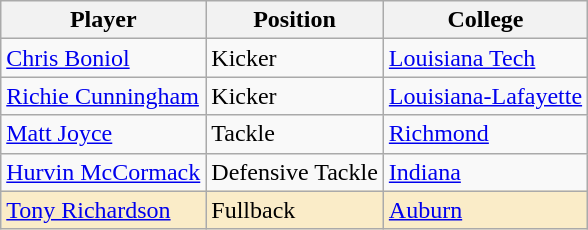<table class="wikitable">
<tr>
<th>Player</th>
<th>Position</th>
<th>College</th>
</tr>
<tr>
<td><a href='#'>Chris Boniol</a></td>
<td>Kicker</td>
<td><a href='#'>Louisiana Tech</a></td>
</tr>
<tr>
<td><a href='#'>Richie Cunningham</a></td>
<td>Kicker</td>
<td><a href='#'>Louisiana-Lafayette</a></td>
</tr>
<tr>
<td><a href='#'>Matt Joyce</a></td>
<td>Tackle</td>
<td><a href='#'>Richmond</a></td>
</tr>
<tr>
<td><a href='#'>Hurvin McCormack</a></td>
<td>Defensive Tackle</td>
<td><a href='#'>Indiana</a></td>
</tr>
<tr style="background:#faecc8;">
<td><a href='#'>Tony Richardson</a></td>
<td>Fullback</td>
<td><a href='#'>Auburn</a></td>
</tr>
</table>
